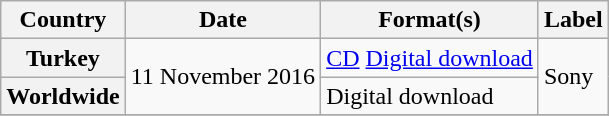<table class="wikitable plainrowheaders">
<tr>
<th scope="col">Country</th>
<th scope="col">Date</th>
<th scope="col">Format(s)</th>
<th scope="col">Label</th>
</tr>
<tr>
<th scope="row">Turkey</th>
<td rowspan="2">11 November 2016</td>
<td><a href='#'>CD</a> <a href='#'>Digital download</a></td>
<td rowspan="2">Sony</td>
</tr>
<tr>
<th scope="row">Worldwide</th>
<td>Digital download</td>
</tr>
<tr>
</tr>
</table>
